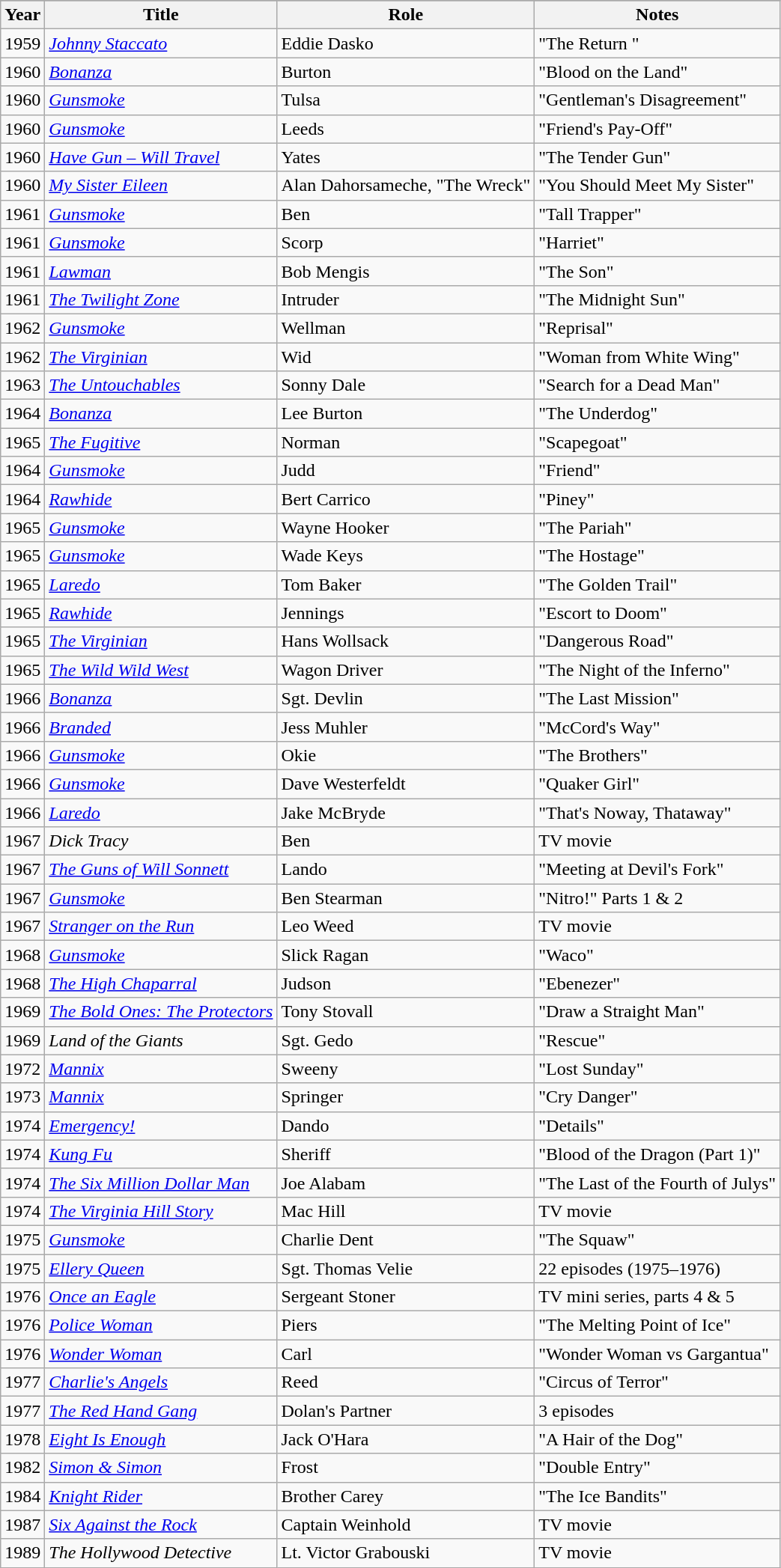<table class="wikitable sortable">
<tr>
</tr>
<tr>
<th>Year</th>
<th>Title</th>
<th>Role</th>
<th>Notes</th>
</tr>
<tr>
<td>1959</td>
<td><em><a href='#'>Johnny Staccato</a></em></td>
<td>Eddie Dasko</td>
<td>"The Return "</td>
</tr>
<tr>
<td>1960</td>
<td><em><a href='#'>Bonanza</a></em></td>
<td>Burton</td>
<td>"Blood on the Land"</td>
</tr>
<tr>
<td>1960</td>
<td><em><a href='#'>Gunsmoke</a></em></td>
<td>Tulsa</td>
<td>"Gentleman's Disagreement"</td>
</tr>
<tr>
<td>1960</td>
<td><em><a href='#'>Gunsmoke</a></em></td>
<td>Leeds</td>
<td>"Friend's Pay-Off"</td>
</tr>
<tr>
<td>1960</td>
<td><em><a href='#'>Have Gun – Will Travel</a></em></td>
<td>Yates</td>
<td>"The Tender Gun"</td>
</tr>
<tr>
<td>1960</td>
<td><em><a href='#'>My Sister Eileen</a></em></td>
<td>Alan Dahorsameche, "The Wreck"</td>
<td>"You Should Meet My Sister"</td>
</tr>
<tr>
<td>1961</td>
<td><em><a href='#'>Gunsmoke</a></em></td>
<td>Ben</td>
<td>"Tall Trapper"</td>
</tr>
<tr>
<td>1961</td>
<td><em><a href='#'>Gunsmoke</a></em></td>
<td>Scorp</td>
<td>"Harriet"</td>
</tr>
<tr>
<td>1961</td>
<td><em><a href='#'>Lawman</a></em></td>
<td>Bob Mengis</td>
<td>"The Son"</td>
</tr>
<tr>
<td>1961</td>
<td><em><a href='#'>The Twilight Zone</a></em></td>
<td>Intruder</td>
<td>"The Midnight Sun"</td>
</tr>
<tr>
<td>1962</td>
<td><em><a href='#'>Gunsmoke</a></em></td>
<td>Wellman</td>
<td>"Reprisal"</td>
</tr>
<tr>
<td>1962</td>
<td><em><a href='#'>The Virginian</a></em></td>
<td>Wid</td>
<td>"Woman from White Wing"</td>
</tr>
<tr>
<td>1963</td>
<td><em><a href='#'>The Untouchables</a></em></td>
<td>Sonny Dale</td>
<td>"Search for a Dead Man"</td>
</tr>
<tr>
<td>1964</td>
<td><em><a href='#'>Bonanza</a></em></td>
<td>Lee Burton</td>
<td>"The Underdog"</td>
</tr>
<tr>
<td>1965</td>
<td><em><a href='#'>The Fugitive</a></em></td>
<td>Norman</td>
<td>"Scapegoat"</td>
</tr>
<tr>
<td>1964</td>
<td><em><a href='#'>Gunsmoke</a></em></td>
<td>Judd</td>
<td>"Friend"</td>
</tr>
<tr>
<td>1964</td>
<td><em><a href='#'>Rawhide</a></em></td>
<td>Bert Carrico</td>
<td>"Piney"</td>
</tr>
<tr>
<td>1965</td>
<td><em><a href='#'>Gunsmoke</a></em></td>
<td>Wayne Hooker</td>
<td>"The Pariah"</td>
</tr>
<tr>
<td>1965</td>
<td><em><a href='#'>Gunsmoke</a></em></td>
<td>Wade Keys</td>
<td>"The Hostage"</td>
</tr>
<tr>
<td>1965</td>
<td><em><a href='#'>Laredo</a></em></td>
<td>Tom Baker</td>
<td>"The Golden Trail"</td>
</tr>
<tr>
<td>1965</td>
<td><em><a href='#'>Rawhide</a></em></td>
<td>Jennings</td>
<td>"Escort to Doom"</td>
</tr>
<tr>
<td>1965</td>
<td><em><a href='#'>The Virginian</a></em></td>
<td>Hans Wollsack</td>
<td>"Dangerous Road"</td>
</tr>
<tr>
<td>1965</td>
<td><em><a href='#'>The Wild Wild West</a></em></td>
<td>Wagon Driver</td>
<td>"The Night of the Inferno"</td>
</tr>
<tr>
<td>1966</td>
<td><em><a href='#'>Bonanza</a></em></td>
<td>Sgt. Devlin</td>
<td>"The Last Mission"</td>
</tr>
<tr>
<td>1966</td>
<td><em><a href='#'>Branded</a></em></td>
<td>Jess Muhler</td>
<td>"McCord's Way"</td>
</tr>
<tr>
<td>1966</td>
<td><em><a href='#'>Gunsmoke</a></em></td>
<td>Okie</td>
<td>"The Brothers"</td>
</tr>
<tr>
<td>1966</td>
<td><em><a href='#'>Gunsmoke</a></em></td>
<td>Dave Westerfeldt</td>
<td>"Quaker Girl"</td>
</tr>
<tr>
<td>1966</td>
<td><em><a href='#'>Laredo</a></em></td>
<td>Jake McBryde</td>
<td>"That's Noway, Thataway"</td>
</tr>
<tr>
<td>1967</td>
<td><em>Dick Tracy</em></td>
<td>Ben</td>
<td>TV movie</td>
</tr>
<tr>
<td>1967</td>
<td><em><a href='#'>The Guns of Will Sonnett</a></em></td>
<td>Lando</td>
<td>"Meeting at Devil's Fork"</td>
</tr>
<tr>
<td>1967</td>
<td><em><a href='#'>Gunsmoke</a></em></td>
<td>Ben Stearman</td>
<td>"Nitro!" Parts 1 & 2</td>
</tr>
<tr>
<td>1967</td>
<td><em><a href='#'>Stranger on the Run</a></em></td>
<td>Leo Weed</td>
<td>TV movie</td>
</tr>
<tr>
<td>1968</td>
<td><em><a href='#'>Gunsmoke</a></em></td>
<td>Slick Ragan</td>
<td>"Waco"</td>
</tr>
<tr>
<td>1968</td>
<td><em><a href='#'>The High Chaparral</a></em></td>
<td>Judson</td>
<td>"Ebenezer"</td>
</tr>
<tr>
<td>1969</td>
<td><em><a href='#'>The Bold Ones: The Protectors</a></em></td>
<td>Tony Stovall</td>
<td>"Draw a Straight Man"</td>
</tr>
<tr>
<td>1969</td>
<td><em>Land of the Giants</em></td>
<td>Sgt. Gedo</td>
<td>"Rescue"</td>
</tr>
<tr>
<td>1972</td>
<td><em><a href='#'>Mannix</a></em></td>
<td>Sweeny</td>
<td>"Lost Sunday"</td>
</tr>
<tr>
<td>1973</td>
<td><em><a href='#'>Mannix</a></em></td>
<td>Springer</td>
<td>"Cry Danger"</td>
</tr>
<tr>
<td>1974</td>
<td><em><a href='#'>Emergency!</a></em></td>
<td>Dando</td>
<td>"Details"</td>
</tr>
<tr>
<td>1974</td>
<td><em><a href='#'>Kung Fu</a></em></td>
<td>Sheriff</td>
<td>"Blood of the Dragon (Part 1)"</td>
</tr>
<tr>
<td>1974</td>
<td><em><a href='#'>The Six Million Dollar Man</a></em></td>
<td>Joe Alabam</td>
<td>"The Last of the Fourth of Julys"</td>
</tr>
<tr>
<td>1974</td>
<td><em><a href='#'>The Virginia Hill Story</a></em></td>
<td>Mac Hill</td>
<td>TV movie</td>
</tr>
<tr>
<td>1975</td>
<td><em><a href='#'>Gunsmoke</a></em></td>
<td>Charlie Dent</td>
<td>"The Squaw"</td>
</tr>
<tr>
<td>1975</td>
<td><em><a href='#'>Ellery Queen</a></em></td>
<td>Sgt. Thomas Velie</td>
<td>22 episodes (1975–1976)</td>
</tr>
<tr>
<td>1976</td>
<td><em><a href='#'>Once an Eagle</a></em></td>
<td>Sergeant Stoner</td>
<td>TV mini series, parts 4 & 5</td>
</tr>
<tr>
<td>1976</td>
<td><em><a href='#'>Police Woman</a></em></td>
<td>Piers</td>
<td>"The Melting Point of Ice"</td>
</tr>
<tr>
<td>1976</td>
<td><em><a href='#'>Wonder Woman</a></em></td>
<td>Carl</td>
<td>"Wonder Woman vs Gargantua"</td>
</tr>
<tr>
<td>1977</td>
<td><em><a href='#'>Charlie's Angels</a></em></td>
<td>Reed</td>
<td>"Circus of Terror"</td>
</tr>
<tr>
<td>1977</td>
<td><em><a href='#'>The Red Hand Gang</a></em></td>
<td>Dolan's Partner</td>
<td>3 episodes</td>
</tr>
<tr>
<td>1978</td>
<td><em><a href='#'>Eight Is Enough</a></em></td>
<td>Jack O'Hara</td>
<td>"A Hair of the Dog"</td>
</tr>
<tr>
<td>1982</td>
<td><em><a href='#'>Simon & Simon</a></em></td>
<td>Frost</td>
<td>"Double Entry"</td>
</tr>
<tr>
<td>1984</td>
<td><em><a href='#'>Knight Rider</a></em></td>
<td>Brother Carey</td>
<td>"The Ice Bandits"</td>
</tr>
<tr>
<td>1987</td>
<td><em><a href='#'>Six Against the Rock</a></em></td>
<td>Captain Weinhold</td>
<td>TV movie</td>
</tr>
<tr>
<td>1989</td>
<td><em>The Hollywood Detective</em></td>
<td>Lt. Victor Grabouski</td>
<td>TV movie</td>
</tr>
</table>
